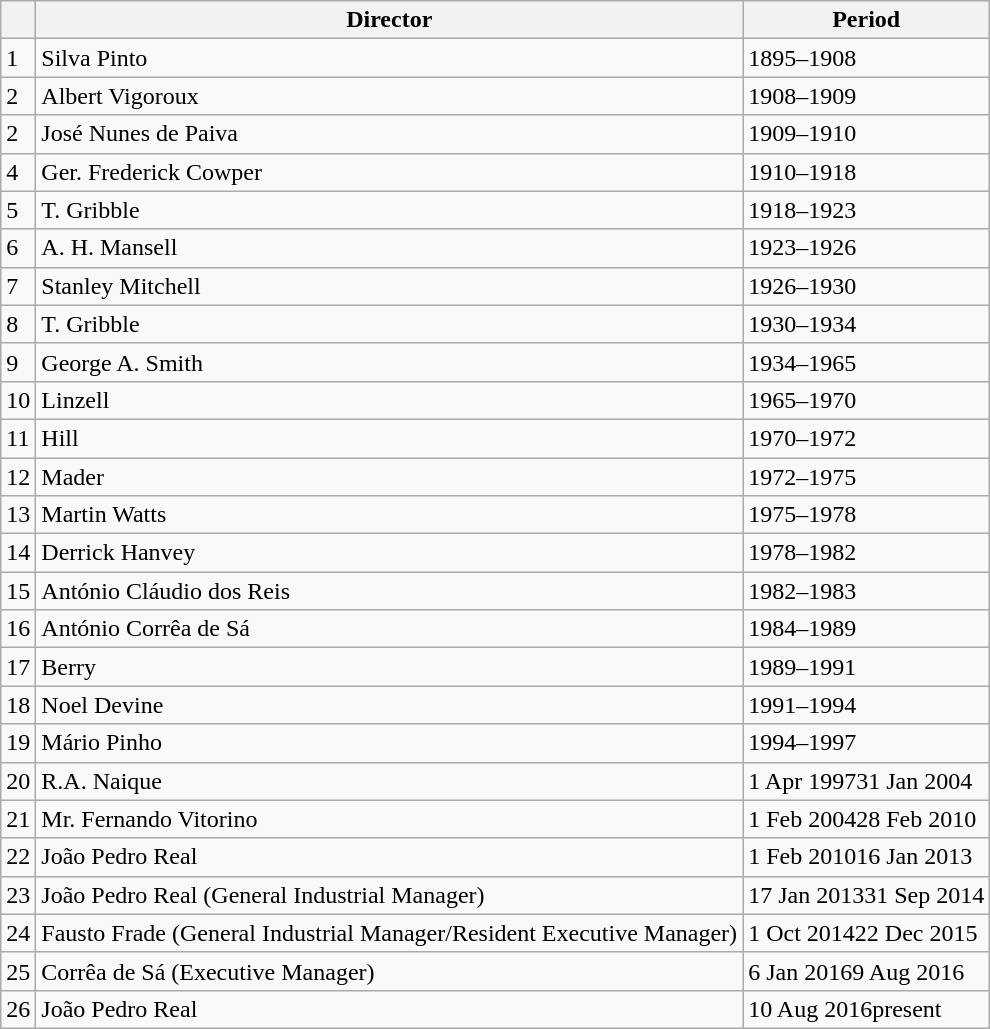<table class="wikitable">
<tr>
<th></th>
<th>Director</th>
<th>Period</th>
</tr>
<tr>
<td>1</td>
<td>Silva Pinto</td>
<td>1895–1908</td>
</tr>
<tr>
<td>2</td>
<td>Albert Vigoroux</td>
<td>1908–1909</td>
</tr>
<tr>
<td>2</td>
<td>José Nunes de Paiva</td>
<td>1909–1910</td>
</tr>
<tr>
<td>4</td>
<td>Ger. Frederick Cowper</td>
<td>1910–1918</td>
</tr>
<tr>
<td>5</td>
<td>T. Gribble</td>
<td>1918–1923</td>
</tr>
<tr>
<td>6</td>
<td>A. H. Mansell</td>
<td>1923–1926</td>
</tr>
<tr>
<td>7</td>
<td>Stanley Mitchell</td>
<td>1926–1930</td>
</tr>
<tr>
<td>8</td>
<td>T. Gribble</td>
<td>1930–1934</td>
</tr>
<tr>
<td>9</td>
<td>George A. Smith</td>
<td>1934–1965</td>
</tr>
<tr>
<td>10</td>
<td>Linzell</td>
<td>1965–1970</td>
</tr>
<tr>
<td>11</td>
<td>Hill</td>
<td>1970–1972</td>
</tr>
<tr>
<td>12</td>
<td>Mader</td>
<td>1972–1975</td>
</tr>
<tr>
<td>13</td>
<td>Martin Watts</td>
<td>1975–1978</td>
</tr>
<tr>
<td>14</td>
<td>Derrick Hanvey</td>
<td>1978–1982</td>
</tr>
<tr>
<td>15</td>
<td>António Cláudio dos Reis</td>
<td>1982–1983</td>
</tr>
<tr>
<td>16</td>
<td>António Corrêa de Sá</td>
<td>1984–1989</td>
</tr>
<tr>
<td>17</td>
<td>Berry</td>
<td>1989–1991</td>
</tr>
<tr>
<td>18</td>
<td>Noel Devine</td>
<td>1991–1994</td>
</tr>
<tr>
<td>19</td>
<td>Mário Pinho</td>
<td>1994–1997</td>
</tr>
<tr>
<td>20</td>
<td>R.A. Naique</td>
<td>1 Apr 199731 Jan 2004</td>
</tr>
<tr>
<td>21</td>
<td>Mr. Fernando Vitorino</td>
<td>1 Feb 200428 Feb 2010</td>
</tr>
<tr>
<td>22</td>
<td>João Pedro Real</td>
<td>1 Feb 201016 Jan 2013</td>
</tr>
<tr>
<td>23</td>
<td>João Pedro Real (General Industrial Manager)</td>
<td>17 Jan 201331 Sep 2014</td>
</tr>
<tr>
<td>24</td>
<td>Fausto Frade (General Industrial Manager/Resident Executive Manager)</td>
<td>1 Oct 201422 Dec 2015</td>
</tr>
<tr>
<td>25</td>
<td>Corrêa de Sá (Executive Manager)</td>
<td>6 Jan 20169 Aug 2016</td>
</tr>
<tr>
<td>26</td>
<td>João Pedro Real</td>
<td>10 Aug 2016present</td>
</tr>
</table>
